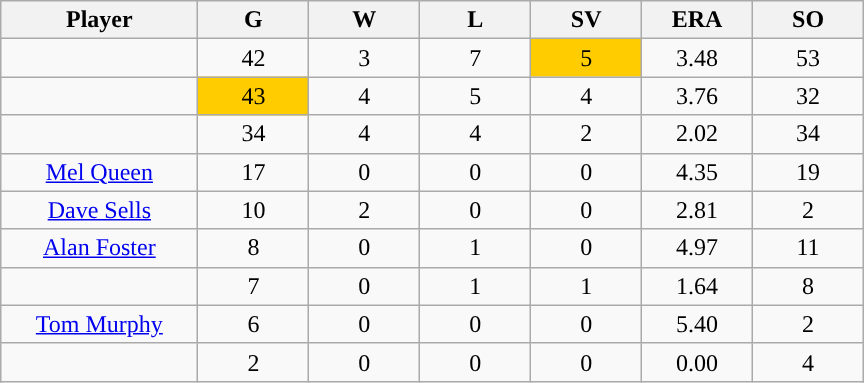<table class="wikitable sortable">
<tr>
<th bgcolor="#DDDDFF" width="16%">Player</th>
<th bgcolor="#DDDDFF" width="9%">G</th>
<th bgcolor="#DDDDFF" width="9%">W</th>
<th bgcolor="#DDDDFF" width="9%">L</th>
<th bgcolor="#DDDDFF" width="9%">SV</th>
<th bgcolor="#DDDDFF" width="9%">ERA</th>
<th bgcolor="#DDDDFF" width="9%">SO</th>
</tr>
<tr align="center">
<td></td>
<td>42</td>
<td>3</td>
<td>7</td>
<td style="background:#fc0;">5</td>
<td>3.48</td>
<td>53</td>
</tr>
<tr align="center">
<td></td>
<td style="background:#fc0;">43</td>
<td>4</td>
<td>5</td>
<td>4</td>
<td>3.76</td>
<td>32</td>
</tr>
<tr align="center">
<td></td>
<td>34</td>
<td>4</td>
<td>4</td>
<td>2</td>
<td>2.02</td>
<td>34</td>
</tr>
<tr align="center">
<td><a href='#'>Mel Queen</a></td>
<td>17</td>
<td>0</td>
<td>0</td>
<td>0</td>
<td>4.35</td>
<td>19</td>
</tr>
<tr align=center>
<td><a href='#'>Dave Sells</a></td>
<td>10</td>
<td>2</td>
<td>0</td>
<td>0</td>
<td>2.81</td>
<td>2</td>
</tr>
<tr align=center>
<td><a href='#'>Alan Foster</a></td>
<td>8</td>
<td>0</td>
<td>1</td>
<td>0</td>
<td>4.97</td>
<td>11</td>
</tr>
<tr align=center>
<td></td>
<td>7</td>
<td>0</td>
<td>1</td>
<td>1</td>
<td>1.64</td>
<td>8</td>
</tr>
<tr align="center">
<td><a href='#'>Tom Murphy</a></td>
<td>6</td>
<td>0</td>
<td>0</td>
<td>0</td>
<td>5.40</td>
<td>2</td>
</tr>
<tr align=center>
<td></td>
<td>2</td>
<td>0</td>
<td>0</td>
<td>0</td>
<td>0.00</td>
<td>4</td>
</tr>
</table>
